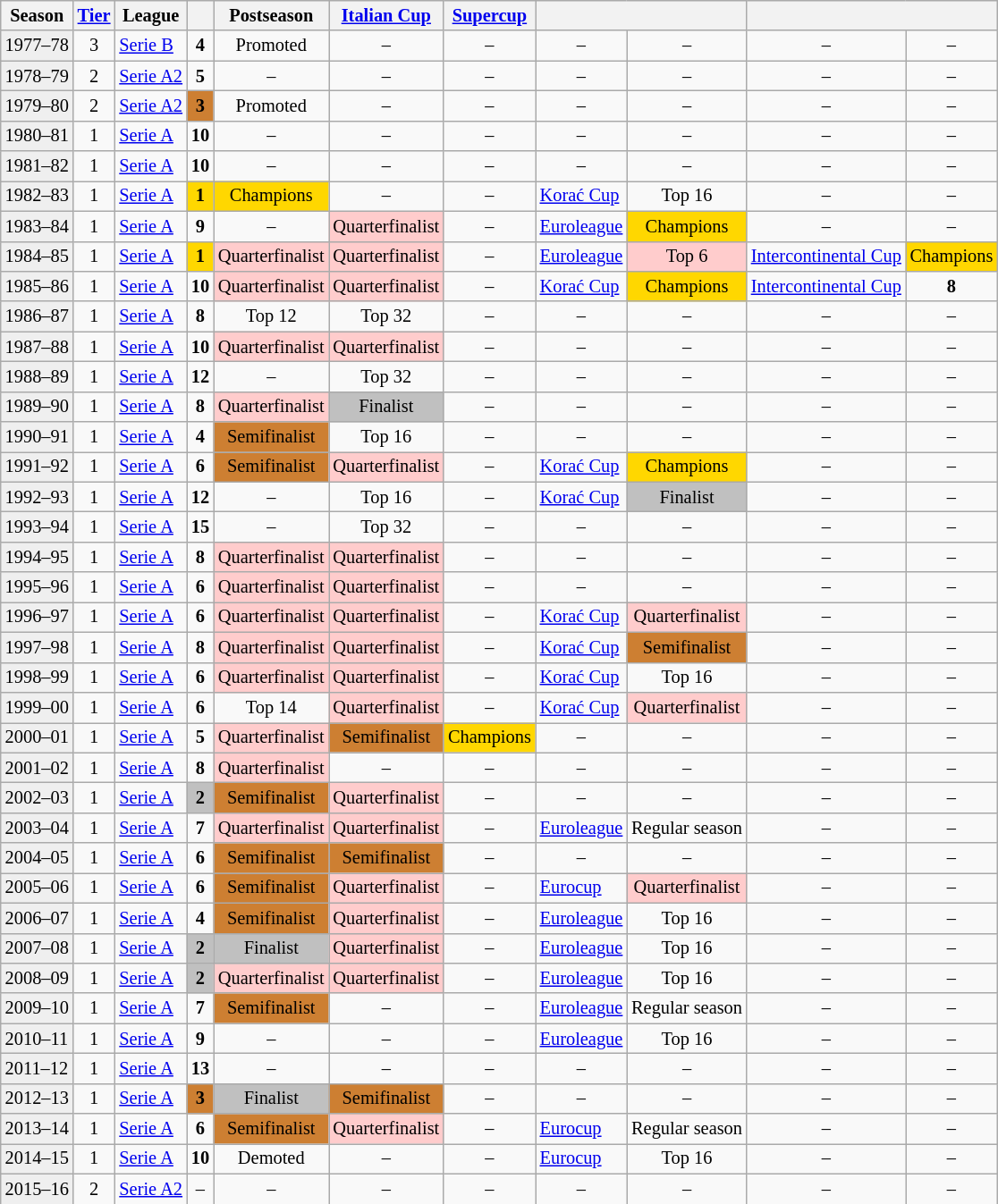<table class="wikitable" style="font-size:85%">
<tr bgcolor=>
<th>Season</th>
<th><a href='#'>Tier</a></th>
<th>League</th>
<th></th>
<th>Postseason</th>
<th><a href='#'>Italian Cup</a></th>
<th><a href='#'>Supercup</a></th>
<th colspan=2></th>
<th colspan=2></th>
</tr>
<tr>
<td style="background:#efefef;">1977–78</td>
<td align="center">3</td>
<td><a href='#'>Serie B</a></td>
<td style="background: " align="center"><strong>4</strong></td>
<td align="center"> Promoted</td>
<td align="center">–</td>
<td align="center">–</td>
<td align="center">–</td>
<td align="center">–</td>
<td align="center">–</td>
<td align="center">–</td>
</tr>
<tr>
<td style="background:#efefef;">1978–79</td>
<td align="center">2</td>
<td><a href='#'>Serie A2</a></td>
<td style="background: " align="center"><strong>5</strong></td>
<td align="center">–</td>
<td align="center">–</td>
<td align="center">–</td>
<td align="center">–</td>
<td align="center">–</td>
<td align="center">–</td>
<td align="center">–</td>
</tr>
<tr>
<td style="background:#efefef;">1979–80</td>
<td align="center">2</td>
<td><a href='#'>Serie A2</a></td>
<td style="background:#CD7F32;" " align="center"><strong>3</strong></td>
<td align="center"> Promoted</td>
<td align="center">–</td>
<td align="center">–</td>
<td align="center">–</td>
<td align="center">–</td>
<td align="center">–</td>
<td align="center">–</td>
</tr>
<tr>
<td style="background:#efefef;">1980–81</td>
<td align="center">1</td>
<td><a href='#'>Serie A</a></td>
<td style="background: " align="center"><strong>10</strong></td>
<td align="center">–</td>
<td align="center">–</td>
<td align="center">–</td>
<td align="center">–</td>
<td align="center">–</td>
<td align="center">–</td>
<td align="center">–</td>
</tr>
<tr>
<td style="background:#efefef;">1981–82</td>
<td align="center">1</td>
<td><a href='#'>Serie A</a></td>
<td style="background: " align="center"><strong>10</strong></td>
<td align="center">–</td>
<td align="center">–</td>
<td align="center">–</td>
<td align="center">–</td>
<td align="center">–</td>
<td align="center">–</td>
<td align="center">–</td>
</tr>
<tr>
<td style="background:#efefef;">1982–83</td>
<td align="center">1</td>
<td><a href='#'>Serie A</a></td>
<td style="background:gold;" align="center"><strong>1</strong></td>
<td style="background:gold;" align="center">Champions</td>
<td align="center">–</td>
<td align="center">–</td>
<td><a href='#'>Korać Cup</a></td>
<td align="center">Top 16</td>
<td align="center">–</td>
<td align="center">–</td>
</tr>
<tr>
<td style="background:#efefef;">1983–84</td>
<td align="center">1</td>
<td><a href='#'>Serie A</a></td>
<td align="center"><strong>9</strong></td>
<td align="center">–</td>
<td style="background:#FFCCCC;" align="center">Quarterfinalist</td>
<td align="center">–</td>
<td><a href='#'>Euroleague</a></td>
<td align="center" style="background:gold;">Champions</td>
<td align="center">–</td>
<td align="center">–</td>
</tr>
<tr>
<td style="background:#efefef;">1984–85</td>
<td align="center">1</td>
<td><a href='#'>Serie A</a></td>
<td style="background:gold;" align="center"><strong>1</strong></td>
<td style="background:#FFCCCC;" align="center">Quarterfinalist</td>
<td style="background:#FFCCCC;" align="center">Quarterfinalist</td>
<td align="center">–</td>
<td><a href='#'>Euroleague</a></td>
<td align="center" style="background:#FFCCCC;">Top 6</td>
<td><a href='#'>Intercontinental Cup</a></td>
<td align="center" style="background:gold;">Champions</td>
</tr>
<tr>
<td style="background:#efefef;">1985–86</td>
<td align="center">1</td>
<td><a href='#'>Serie A</a></td>
<td align="center"><strong>10</strong></td>
<td style="background:#FFCCCC;" align="center">Quarterfinalist</td>
<td style="background:#FFCCCC;" align="center">Quarterfinalist</td>
<td align="center">–</td>
<td><a href='#'>Korać Cup</a></td>
<td align="center" style="background:gold;">Champions</td>
<td><a href='#'>Intercontinental Cup</a></td>
<td align="center"><strong>8</strong></td>
</tr>
<tr>
<td style="background:#efefef;">1986–87</td>
<td align="center">1</td>
<td><a href='#'>Serie A</a></td>
<td align="center"><strong>8</strong></td>
<td align="center">Top 12</td>
<td align="center">Top 32</td>
<td align="center">–</td>
<td align="center">–</td>
<td align="center">–</td>
<td align="center">–</td>
<td align="center">–</td>
</tr>
<tr>
<td style="background:#efefef;">1987–88</td>
<td align="center">1</td>
<td><a href='#'>Serie A</a></td>
<td align="center"><strong>10</strong></td>
<td style="background:#FFCCCC;" align="center">Quarterfinalist</td>
<td style="background:#FFCCCC;" align="center">Quarterfinalist</td>
<td align="center">–</td>
<td align="center">–</td>
<td align="center">–</td>
<td align="center">–</td>
<td align="center">–</td>
</tr>
<tr>
<td style="background:#efefef;">1988–89</td>
<td align="center">1</td>
<td><a href='#'>Serie A</a></td>
<td align="center"><strong>12</strong></td>
<td align="center">–</td>
<td align="center">Top 32</td>
<td align="center">–</td>
<td align="center">–</td>
<td align="center">–</td>
<td align="center">–</td>
<td align="center">–</td>
</tr>
<tr>
<td style="background:#efefef;">1989–90</td>
<td align="center">1</td>
<td><a href='#'>Serie A</a></td>
<td align="center"><strong>8</strong></td>
<td style="background:#FFCCCC;" align="center">Quarterfinalist</td>
<td style="background:silver;" align="center">Finalist</td>
<td align="center">–</td>
<td align="center">–</td>
<td align="center">–</td>
<td align="center">–</td>
<td align="center">–</td>
</tr>
<tr>
<td style="background:#efefef;">1990–91</td>
<td align="center">1</td>
<td><a href='#'>Serie A</a></td>
<td align="center"><strong>4</strong></td>
<td style="background:#CD7F32;" align="center">Semifinalist</td>
<td align="center">Top 16</td>
<td align="center">–</td>
<td align="center">–</td>
<td align="center">–</td>
<td align="center">–</td>
<td align="center">–</td>
</tr>
<tr>
<td style="background:#efefef;">1991–92</td>
<td align="center">1</td>
<td><a href='#'>Serie A</a></td>
<td align="center"><strong>6</strong></td>
<td style="background:#CD7F32;" align="center">Semifinalist</td>
<td style="background:#FFCCCC;" align="center">Quarterfinalist</td>
<td align="center">–</td>
<td><a href='#'>Korać Cup</a></td>
<td align="center" style="background:gold;">Champions</td>
<td align="center">–</td>
<td align="center">–</td>
</tr>
<tr>
<td style="background:#efefef;">1992–93</td>
<td align="center">1</td>
<td><a href='#'>Serie A</a></td>
<td align="center"><strong>12</strong></td>
<td align="center">–</td>
<td align="center">Top 16</td>
<td align="center">–</td>
<td><a href='#'>Korać Cup</a></td>
<td align="center" style="background:silver;">Finalist</td>
<td align="center">–</td>
<td align="center">–</td>
</tr>
<tr>
<td style="background:#efefef;">1993–94</td>
<td align="center">1</td>
<td><a href='#'>Serie A</a></td>
<td align="center"><strong>15</strong></td>
<td align="center">–</td>
<td align="center">Top 32</td>
<td align="center">–</td>
<td align="center">–</td>
<td align="center">–</td>
<td align="center">–</td>
<td align="center">–</td>
</tr>
<tr>
<td style="background:#efefef;">1994–95</td>
<td align="center">1</td>
<td><a href='#'>Serie A</a></td>
<td align="center"><strong>8</strong></td>
<td style="background:#FFCCCC;" align="center">Quarterfinalist</td>
<td style="background:#FFCCCC;" align="center">Quarterfinalist</td>
<td align="center">–</td>
<td align="center">–</td>
<td align="center">–</td>
<td align="center">–</td>
<td align="center">–</td>
</tr>
<tr>
<td style="background:#efefef;">1995–96</td>
<td align="center">1</td>
<td><a href='#'>Serie A</a></td>
<td align="center"><strong>6</strong></td>
<td style="background:#FFCCCC;" align="center">Quarterfinalist</td>
<td style="background:#FFCCCC;" align="center">Quarterfinalist</td>
<td align="center">–</td>
<td align="center">–</td>
<td align="center">–</td>
<td align="center">–</td>
<td align="center">–</td>
</tr>
<tr>
<td style="background:#efefef;">1996–97</td>
<td align="center">1</td>
<td><a href='#'>Serie A</a></td>
<td align="center"><strong>6</strong></td>
<td style="background:#FFCCCC;" align="center">Quarterfinalist</td>
<td style="background:#FFCCCC;" align="center">Quarterfinalist</td>
<td align="center">–</td>
<td><a href='#'>Korać Cup</a></td>
<td align="center" style="background:#FFCCCC;">Quarterfinalist</td>
<td align="center">–</td>
<td align="center">–</td>
</tr>
<tr>
<td style="background:#efefef;">1997–98</td>
<td align="center">1</td>
<td><a href='#'>Serie A</a></td>
<td align="center"><strong>8</strong></td>
<td style="background:#FFCCCC;" align="center">Quarterfinalist</td>
<td style="background:#FFCCCC;" align="center">Quarterfinalist</td>
<td align="center">–</td>
<td><a href='#'>Korać Cup</a></td>
<td align="center" style="background:#CD7F32;">Semifinalist</td>
<td align="center">–</td>
<td align="center">–</td>
</tr>
<tr>
<td style="background:#efefef;">1998–99</td>
<td align="center">1</td>
<td><a href='#'>Serie A</a></td>
<td align="center"><strong>6</strong></td>
<td style="background:#FFCCCC;" align="center">Quarterfinalist</td>
<td style="background:#FFCCCC;" align="center">Quarterfinalist</td>
<td align="center">–</td>
<td><a href='#'>Korać Cup</a></td>
<td align="center">Top 16</td>
<td align="center">–</td>
<td align="center">–</td>
</tr>
<tr>
<td style="background:#efefef;">1999–00</td>
<td align="center">1</td>
<td><a href='#'>Serie A</a></td>
<td align="center"><strong>6</strong></td>
<td align="center">Top 14</td>
<td style="background:#FFCCCC;" align="center">Quarterfinalist</td>
<td align="center">–</td>
<td><a href='#'>Korać Cup</a></td>
<td align="center" style="background:#FFCCCC;">Quarterfinalist</td>
<td align="center">–</td>
<td align="center">–</td>
</tr>
<tr>
<td style="background:#efefef;">2000–01</td>
<td align="center">1</td>
<td><a href='#'>Serie A</a></td>
<td align="center"><strong>5</strong></td>
<td style="background:#FFCCCC;" align="center">Quarterfinalist</td>
<td style="background:#CD7F32;" align="center">Semifinalist</td>
<td style="background:gold;" align="center">Champions</td>
<td align="center">–</td>
<td align="center">–</td>
<td align="center">–</td>
<td align="center">–</td>
</tr>
<tr>
<td style="background:#efefef;">2001–02</td>
<td align="center">1</td>
<td><a href='#'>Serie A</a></td>
<td align="center"><strong>8</strong></td>
<td style="background:#FFCCCC;" align="center">Quarterfinalist</td>
<td align="center">–</td>
<td align="center">–</td>
<td align="center">–</td>
<td align="center">–</td>
<td align="center">–</td>
<td align="center">–</td>
</tr>
<tr>
<td style="background:#efefef;">2002–03</td>
<td align="center">1</td>
<td><a href='#'>Serie A</a></td>
<td style="background:silver;" align="center"><strong>2</strong></td>
<td style="background:#CD7F32;" align="center">Semifinalist</td>
<td style="background:#FFCCCC;" align="center">Quarterfinalist</td>
<td align="center">–</td>
<td align="center">–</td>
<td align="center">–</td>
<td align="center">–</td>
<td align="center">–</td>
</tr>
<tr>
<td style="background:#efefef;">2003–04</td>
<td align="center">1</td>
<td><a href='#'>Serie A</a></td>
<td align="center"><strong>7</strong></td>
<td style="background:#FFCCCC;" align="center">Quarterfinalist</td>
<td style="background:#FFCCCC;" align="center">Quarterfinalist</td>
<td align="center">–</td>
<td><a href='#'>Euroleague</a></td>
<td align="center">Regular season</td>
<td align="center">–</td>
<td align="center">–</td>
</tr>
<tr>
<td style="background:#efefef;">2004–05</td>
<td align="center">1</td>
<td><a href='#'>Serie A</a></td>
<td align="center"><strong>6</strong></td>
<td style="background:#CD7F32;" align="center">Semifinalist</td>
<td style="background:#CD7F32;" align="center">Semifinalist</td>
<td align="center">–</td>
<td align="center">–</td>
<td align="center">–</td>
<td align="center">–</td>
<td align="center">–</td>
</tr>
<tr>
<td style="background:#efefef;">2005–06</td>
<td align="center">1</td>
<td><a href='#'>Serie A</a></td>
<td align="center"><strong>6</strong></td>
<td style="background:#CD7F32;" align="center">Semifinalist</td>
<td style="background:#FFCCCC;" align="center">Quarterfinalist</td>
<td align="center">–</td>
<td><a href='#'>Eurocup</a></td>
<td align="center" style="background:#FFCCCC;">Quarterfinalist</td>
<td align="center">–</td>
<td align="center">–</td>
</tr>
<tr>
<td style="background:#efefef;">2006–07</td>
<td align="center">1</td>
<td><a href='#'>Serie A</a></td>
<td align="center"><strong>4</strong></td>
<td style="background:#CD7F32;" align="center">Semifinalist</td>
<td style="background:#FFCCCC;" align="center">Quarterfinalist</td>
<td align="center">–</td>
<td><a href='#'>Euroleague</a></td>
<td align="center">Top 16</td>
<td align="center">–</td>
<td align="center">–</td>
</tr>
<tr>
<td style="background:#efefef;">2007–08</td>
<td align="center">1</td>
<td><a href='#'>Serie A</a></td>
<td style="background:silver;" align="center"><strong>2</strong></td>
<td style="background:silver;" align="center">Finalist</td>
<td style="background:#FFCCCC;" align="center">Quarterfinalist</td>
<td align="center">–</td>
<td><a href='#'>Euroleague</a></td>
<td align="center">Top 16</td>
<td align="center">–</td>
<td align="center">–</td>
</tr>
<tr>
<td style="background:#efefef;">2008–09</td>
<td align="center">1</td>
<td><a href='#'>Serie A</a></td>
<td style="background:silver;" align="center"><strong>2</strong></td>
<td style="background:#FFCCCC;" align="center">Quarterfinalist</td>
<td style="background:#FFCCCC;" align="center">Quarterfinalist</td>
<td align="center">–</td>
<td><a href='#'>Euroleague</a></td>
<td align="center">Top 16</td>
<td align="center">–</td>
<td align="center">–</td>
</tr>
<tr>
<td style="background:#efefef;">2009–10</td>
<td align="center">1</td>
<td><a href='#'>Serie A</a></td>
<td align="center"><strong>7</strong></td>
<td style="background:#CD7F32;" align="center">Semifinalist</td>
<td align="center">–</td>
<td align="center">–</td>
<td><a href='#'>Euroleague</a></td>
<td align="center">Regular season</td>
<td align="center">–</td>
<td align="center">–</td>
</tr>
<tr>
<td style="background:#efefef;">2010–11</td>
<td align="center">1</td>
<td><a href='#'>Serie A</a></td>
<td align="center"><strong>9</strong></td>
<td align="center">–</td>
<td align="center">–</td>
<td align="center">–</td>
<td><a href='#'>Euroleague</a></td>
<td align="center">Top 16</td>
<td align="center">–</td>
<td align="center">–</td>
</tr>
<tr>
<td style="background:#efefef;">2011–12</td>
<td align="center">1</td>
<td><a href='#'>Serie A</a></td>
<td align="center"><strong>13</strong></td>
<td align="center">–</td>
<td align="center">–</td>
<td align="center">–</td>
<td align="center">–</td>
<td align="center">–</td>
<td align="center">–</td>
<td align="center">–</td>
</tr>
<tr>
<td style="background:#efefef;">2012–13</td>
<td align="center">1</td>
<td><a href='#'>Serie A</a></td>
<td style="background:#CD7F32;" " align="center"><strong>3</strong></td>
<td style="background:silver;" align="center">Finalist</td>
<td style="background:#CD7F32;" align="center">Semifinalist</td>
<td align="center">–</td>
<td align="center">–</td>
<td align="center">–</td>
<td align="center">–</td>
<td align="center">–</td>
</tr>
<tr>
<td style="background:#efefef;">2013–14</td>
<td align="center">1</td>
<td><a href='#'>Serie A</a></td>
<td align="center"><strong>6</strong></td>
<td style="background:#CD7F32;" align="center">Semifinalist</td>
<td style="background:#FFCCCC;" align="center">Quarterfinalist</td>
<td align="center">–</td>
<td><a href='#'>Eurocup</a></td>
<td align="center">Regular season</td>
<td align="center">–</td>
<td align="center">–</td>
</tr>
<tr>
<td style="background:#efefef;">2014–15</td>
<td align="center">1</td>
<td><a href='#'>Serie A</a></td>
<td align="center"><strong>10</strong></td>
<td align="center"> Demoted</td>
<td align="center">–</td>
<td align="center">–</td>
<td><a href='#'>Eurocup</a></td>
<td align="center">Top 16</td>
<td align="center">–</td>
<td align="center">–</td>
</tr>
<tr>
<td style="background:#efefef;">2015–16</td>
<td align="center">2</td>
<td><a href='#'>Serie A2</a></td>
<td align="center">–</td>
<td align="center">–</td>
<td align="center">–</td>
<td align="center">–</td>
<td align="center">–</td>
<td align="center">–</td>
<td align="center">–</td>
<td align="center">–</td>
</tr>
</table>
